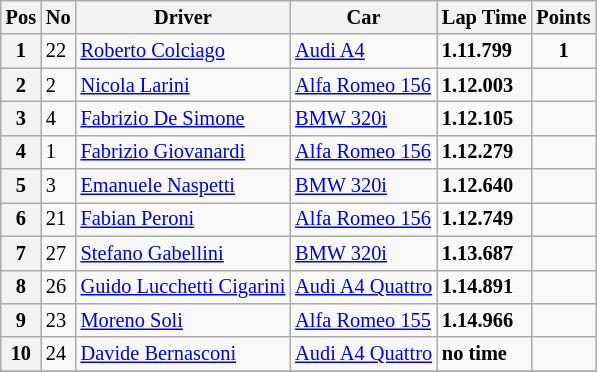<table class="wikitable" style="font-size: 85%;">
<tr>
<th>Pos</th>
<th>No</th>
<th>Driver</th>
<th>Car</th>
<th>Lap Time</th>
<th>Points</th>
</tr>
<tr>
<th>1</th>
<td>22</td>
<td> <a href='#'>Roberto Colciago</a></td>
<td><a href='#'>Audi A4</a></td>
<td><strong>1.11.799</strong></td>
<td align=center><strong>1</strong></td>
</tr>
<tr>
<th>2</th>
<td>2</td>
<td> <a href='#'>Nicola Larini</a></td>
<td><a href='#'>Alfa Romeo 156</a></td>
<td><strong>1.12.003</strong></td>
<td></td>
</tr>
<tr>
<th>3</th>
<td>4</td>
<td> <a href='#'>Fabrizio De Simone</a></td>
<td><a href='#'>BMW 320i</a></td>
<td><strong>1.12.105</strong></td>
<td></td>
</tr>
<tr>
<th>4</th>
<td>1</td>
<td> <a href='#'>Fabrizio Giovanardi</a></td>
<td><a href='#'>Alfa Romeo 156</a></td>
<td><strong>1.12.279</strong></td>
<td></td>
</tr>
<tr>
<th>5</th>
<td>3</td>
<td> <a href='#'>Emanuele Naspetti</a></td>
<td><a href='#'>BMW 320i</a></td>
<td><strong>1.12.640</strong></td>
<td></td>
</tr>
<tr>
<th>6</th>
<td>21</td>
<td> <a href='#'>Fabian Peroni</a></td>
<td><a href='#'>Alfa Romeo 156</a></td>
<td><strong>1.12.749</strong></td>
<td></td>
</tr>
<tr>
<th>7</th>
<td>27</td>
<td> <a href='#'>Stefano Gabellini</a></td>
<td><a href='#'>BMW 320i</a></td>
<td><strong>1.13.687</strong></td>
<td></td>
</tr>
<tr>
<th>8</th>
<td>26</td>
<td> <a href='#'>Guido Lucchetti Cigarini</a></td>
<td><a href='#'>Audi A4 Quattro</a></td>
<td><strong>1.14.891</strong></td>
<td></td>
</tr>
<tr>
<th>9</th>
<td>23</td>
<td> <a href='#'>Moreno Soli</a></td>
<td><a href='#'>Alfa Romeo 155</a></td>
<td><strong>1.14.966</strong></td>
<td></td>
</tr>
<tr>
<th>10</th>
<td>24</td>
<td> <a href='#'>Davide Bernasconi</a></td>
<td><a href='#'>Audi A4 Quattro</a></td>
<td><strong>no time</strong></td>
<td></td>
</tr>
<tr>
</tr>
</table>
